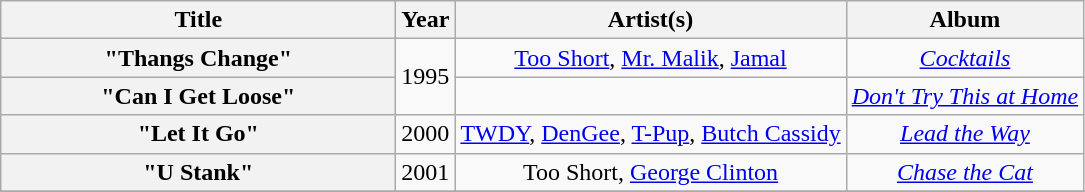<table class="wikitable plainrowheaders" style="text-align:center;">
<tr>
<th scope="col" style="width:16em;">Title</th>
<th scope="col">Year</th>
<th scope="col">Artist(s)</th>
<th scope="col">Album</th>
</tr>
<tr>
<th scope="row">"Thangs Change"</th>
<td rowspan="2">1995</td>
<td><a href='#'>Too Short</a>, <a href='#'>Mr. Malik</a>, <a href='#'>Jamal</a></td>
<td><em><a href='#'>Cocktails</a></em></td>
</tr>
<tr>
<th scope="row">"Can I Get Loose"</th>
<td></td>
<td><em><a href='#'>Don't Try This at Home</a></em></td>
</tr>
<tr>
<th scope="row">"Let It Go"</th>
<td>2000</td>
<td><a href='#'>TWDY</a>, <a href='#'>DenGee</a>, <a href='#'>T-Pup</a>, <a href='#'>Butch Cassidy</a></td>
<td><em><a href='#'>Lead the Way</a></em></td>
</tr>
<tr>
<th scope="row">"U Stank"</th>
<td>2001</td>
<td>Too Short, <a href='#'>George Clinton</a></td>
<td><em><a href='#'>Chase the Cat</a></em></td>
</tr>
<tr>
</tr>
</table>
